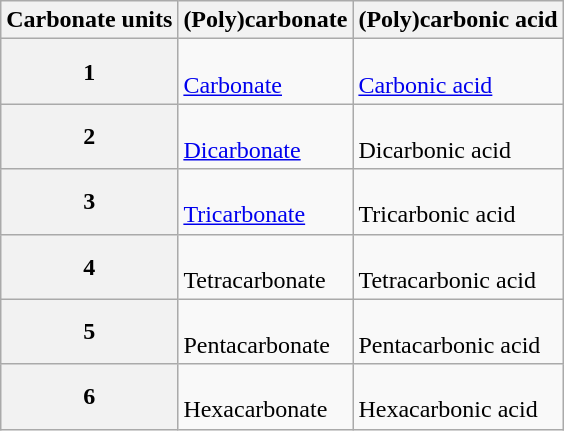<table class=wikitable>
<tr>
<th>Carbonate units</th>
<th>(Poly)carbonate</th>
<th>(Poly)carbonic acid</th>
</tr>
<tr>
<th>1</th>
<td><br><a href='#'>Carbonate</a></td>
<td><br><a href='#'>Carbonic acid</a></td>
</tr>
<tr>
<th>2</th>
<td><br><a href='#'>Dicarbonate</a></td>
<td><br>Dicarbonic acid</td>
</tr>
<tr>
<th>3</th>
<td><br><a href='#'>Tricarbonate</a></td>
<td><br>Tricarbonic acid</td>
</tr>
<tr>
<th>4</th>
<td><br>Tetracarbonate</td>
<td><br>Tetracarbonic acid</td>
</tr>
<tr>
<th>5</th>
<td><br>Pentacarbonate</td>
<td><br>Pentacarbonic acid</td>
</tr>
<tr>
<th>6</th>
<td><br>Hexacarbonate</td>
<td><br>Hexacarbonic acid</td>
</tr>
</table>
